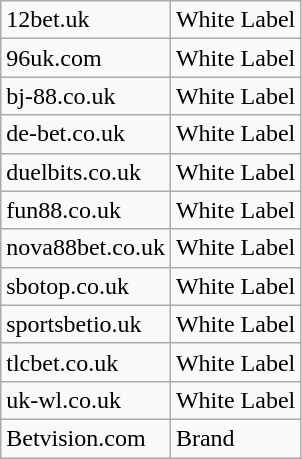<table class="wikitable">
<tr>
<td>12bet.uk</td>
<td>White Label</td>
</tr>
<tr>
<td>96uk.com</td>
<td>White Label</td>
</tr>
<tr>
<td>bj-88.co.uk</td>
<td>White Label</td>
</tr>
<tr>
<td>de-bet.co.uk</td>
<td>White Label</td>
</tr>
<tr>
<td>duelbits.co.uk</td>
<td>White Label</td>
</tr>
<tr>
<td>fun88.co.uk</td>
<td>White Label</td>
</tr>
<tr>
<td>nova88bet.co.uk</td>
<td>White Label</td>
</tr>
<tr>
<td>sbotop.co.uk</td>
<td>White Label</td>
</tr>
<tr>
<td>sportsbetio.uk</td>
<td>White Label</td>
</tr>
<tr>
<td>tlcbet.co.uk</td>
<td>White Label</td>
</tr>
<tr>
<td>uk-wl.co.uk</td>
<td>White Label</td>
</tr>
<tr>
<td>Betvision.com</td>
<td>Brand</td>
</tr>
</table>
